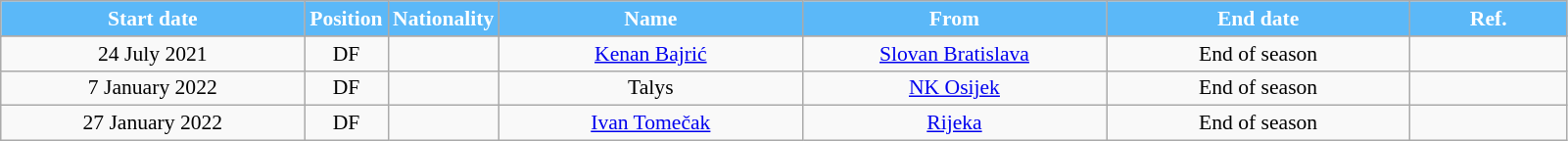<table class="wikitable"  style="text-align:center; font-size:90%; ">
<tr>
<th style="background:#5BB8F8; color:white; width:200px;">Start date</th>
<th style="background:#5BB8F8; color:white; width:50px;">Position</th>
<th style="background:#5BB8F8; color:white; width:50px;">Nationality</th>
<th style="background:#5BB8F8; color:white; width:200px;">Name</th>
<th style="background:#5BB8F8; color:white; width:200px;">From</th>
<th style="background:#5BB8F8; color:white; width:200px;">End date</th>
<th style="background:#5BB8F8; color:white; width:100px;">Ref.</th>
</tr>
<tr>
</tr>
<tr>
<td>24 July 2021</td>
<td>DF</td>
<td></td>
<td><a href='#'>Kenan Bajrić</a></td>
<td><a href='#'>Slovan Bratislava</a></td>
<td>End of season</td>
<td></td>
</tr>
<tr>
<td>7 January 2022</td>
<td>DF</td>
<td></td>
<td>Talys</td>
<td><a href='#'>NK Osijek</a></td>
<td>End of season</td>
<td></td>
</tr>
<tr>
<td>27 January 2022</td>
<td>DF</td>
<td></td>
<td><a href='#'>Ivan Tomečak</a></td>
<td><a href='#'>Rijeka</a></td>
<td>End of season</td>
<td></td>
</tr>
</table>
